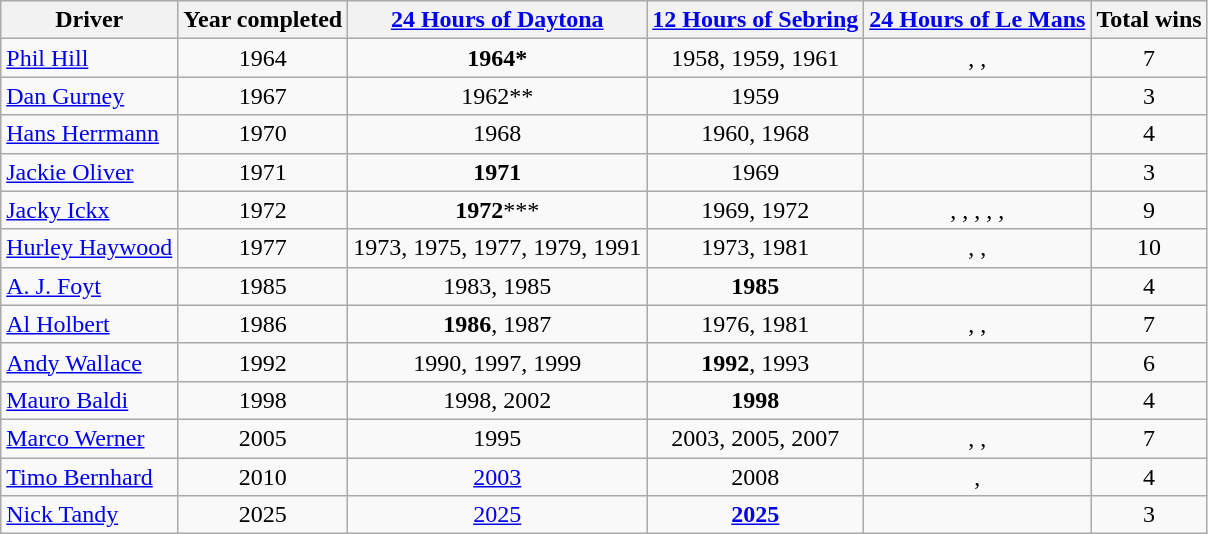<table class="wikitable" style="text-align:center">
<tr>
<th>Driver</th>
<th>Year completed</th>
<th><a href='#'>24 Hours of Daytona</a></th>
<th><a href='#'>12 Hours of Sebring</a></th>
<th><a href='#'>24 Hours of Le Mans</a></th>
<th>Total wins</th>
</tr>
<tr>
<td align="left"> <a href='#'>Phil Hill</a></td>
<td>1964</td>
<td><strong>1964*</strong></td>
<td>1958, 1959, 1961</td>
<td>, , </td>
<td>7</td>
</tr>
<tr>
<td align="left"> <a href='#'>Dan Gurney</a></td>
<td>1967</td>
<td>1962**</td>
<td>1959</td>
<td><strong></strong></td>
<td>3</td>
</tr>
<tr>
<td align="left"> <a href='#'>Hans Herrmann</a></td>
<td>1970</td>
<td>1968</td>
<td>1960, 1968</td>
<td><strong></strong></td>
<td>4</td>
</tr>
<tr>
<td align="left"> <a href='#'>Jackie Oliver</a></td>
<td>1971</td>
<td><strong>1971</strong></td>
<td>1969</td>
<td></td>
<td>3</td>
</tr>
<tr>
<td align="left"> <a href='#'>Jacky Ickx</a></td>
<td>1972</td>
<td><strong>1972</strong>***</td>
<td>1969, 1972</td>
<td>, , , , , </td>
<td>9</td>
</tr>
<tr>
<td align="left"> <a href='#'>Hurley Haywood</a></td>
<td>1977</td>
<td>1973, 1975, 1977, 1979, 1991</td>
<td>1973, 1981</td>
<td><strong></strong>, , </td>
<td>10</td>
</tr>
<tr>
<td align="left"> <a href='#'>A. J. Foyt</a></td>
<td>1985</td>
<td>1983, 1985</td>
<td><strong>1985</strong></td>
<td></td>
<td>4</td>
</tr>
<tr>
<td align="left"> <a href='#'>Al Holbert</a></td>
<td>1986</td>
<td><strong>1986</strong>, 1987</td>
<td>1976, 1981</td>
<td>, , </td>
<td>7</td>
</tr>
<tr>
<td align="left"> <a href='#'>Andy Wallace</a></td>
<td>1992</td>
<td>1990, 1997, 1999</td>
<td><strong>1992</strong>, 1993</td>
<td></td>
<td>6</td>
</tr>
<tr>
<td align="left"> <a href='#'>Mauro Baldi</a></td>
<td>1998</td>
<td>1998, 2002</td>
<td><strong>1998</strong></td>
<td></td>
<td>4</td>
</tr>
<tr>
<td align="left"> <a href='#'>Marco Werner</a></td>
<td>2005</td>
<td>1995</td>
<td>2003, 2005, 2007</td>
<td><strong></strong>, , </td>
<td>7</td>
</tr>
<tr>
<td align="left"> <a href='#'>Timo Bernhard</a></td>
<td>2010</td>
<td><a href='#'>2003</a></td>
<td>2008</td>
<td><strong></strong>, </td>
<td>4</td>
</tr>
<tr>
<td align="left"> <a href='#'>Nick Tandy</a></td>
<td>2025</td>
<td><a href='#'>2025</a></td>
<td><strong><a href='#'>2025</a></strong></td>
<td></td>
<td>3</td>
</tr>
</table>
